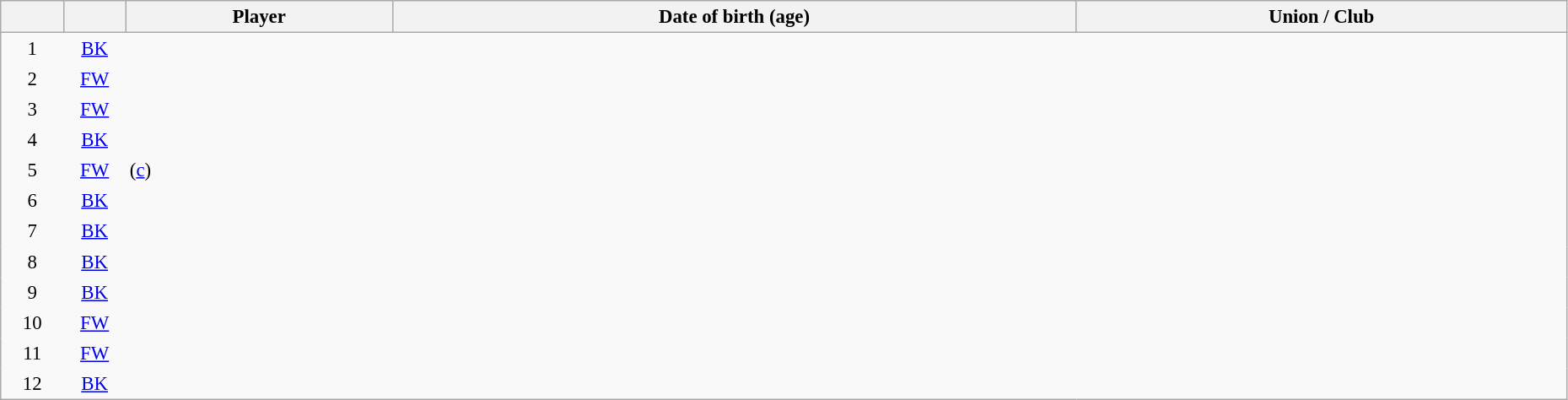<table class="sortable wikitable plainrowheaders" style="font-size:95%; width: 98%">
<tr>
<th scope="col" style="width:4%"></th>
<th scope="col" style="width:4%"></th>
<th scope="col">Player</th>
<th scope="col">Date of birth (age)</th>
<th scope="col">Union / Club</th>
</tr>
<tr>
<td style="text-align:center; border:0">1</td>
<td style="text-align:center; border:0"><a href='#'>BK</a></td>
<td style="text-align:left; border:0"></td>
<td style="text-align:left; border:0"></td>
<td style="text-align:left; border:0"> </td>
</tr>
<tr>
<td style="text-align:center; border:0">2</td>
<td style="text-align:center; border:0"><a href='#'>FW</a></td>
<td style="text-align:left; border:0"></td>
<td style="text-align:left; border:0"></td>
<td style="text-align:left; border:0"> </td>
</tr>
<tr>
<td style="text-align:center; border:0">3</td>
<td style="text-align:center; border:0"><a href='#'>FW</a></td>
<td style="text-align:left; border:0"></td>
<td style="text-align:left; border:0"></td>
<td style="text-align:left; border:0"> </td>
</tr>
<tr>
<td style="text-align:center; border:0">4</td>
<td style="text-align:center; border:0"><a href='#'>BK</a></td>
<td style="text-align:left; border:0"></td>
<td style="text-align:left; border:0"></td>
<td style="text-align:left; border:0"> </td>
</tr>
<tr>
<td style="text-align:center; border:0">5</td>
<td style="text-align:center; border:0"><a href='#'>FW</a></td>
<td style="text-align:left; border:0"> (<a href='#'>c</a>)</td>
<td style="text-align:left; border:0"></td>
<td style="text-align:left; border:0"> </td>
</tr>
<tr>
<td style="text-align:center; border:0">6</td>
<td style="text-align:center; border:0"><a href='#'>BK</a></td>
<td style="text-align:left; border:0"></td>
<td style="text-align:left; border:0"></td>
<td style="text-align:left; border:0"> </td>
</tr>
<tr>
<td style="text-align:center; border:0">7</td>
<td style="text-align:center; border:0"><a href='#'>BK</a></td>
<td style="text-align:left; border:0"></td>
<td style="text-align:left; border:0"></td>
<td style="text-align:left; border:0"> </td>
</tr>
<tr>
<td style="text-align:center; border:0">8</td>
<td style="text-align:center; border:0"><a href='#'>BK</a></td>
<td style="text-align:left; border:0"></td>
<td style="text-align:left; border:0"></td>
<td style="text-align:left; border:0"> </td>
</tr>
<tr>
<td style="text-align:center; border:0">9</td>
<td style="text-align:center; border:0"><a href='#'>BK</a></td>
<td style="text-align:left; border:0"></td>
<td style="text-align:left; border:0"></td>
<td style="text-align:left; border:0"> </td>
</tr>
<tr>
<td style="text-align:center; border:0">10</td>
<td style="text-align:center; border:0"><a href='#'>FW</a></td>
<td style="text-align:left; border:0"></td>
<td style="text-align:left; border:0"></td>
<td style="text-align:left; border:0"> </td>
</tr>
<tr>
<td style="text-align:center; border:0">11</td>
<td style="text-align:center; border:0"><a href='#'>FW</a></td>
<td style="text-align:left; border:0"></td>
<td style="text-align:left; border:0"></td>
<td style="text-align:left; border:0"> </td>
</tr>
<tr>
<td style="text-align:center; border:0">12</td>
<td style="text-align:center; border:0"><a href='#'>BK</a></td>
<td style="text-align:left; border:0"></td>
<td style="text-align:left; border:0"></td>
<td style="text-align:left; border:0"> </td>
</tr>
</table>
